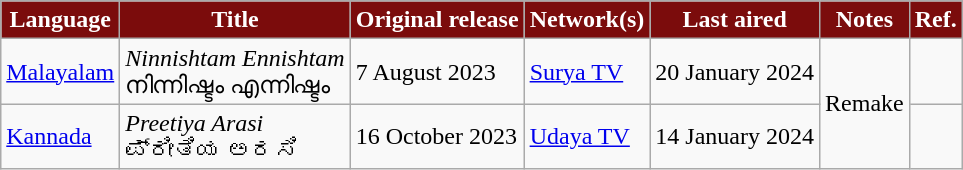<table class="wikitable" style="margin-right: 0;">
<tr style="color:black">
<th style="background:#7b0c0c;color:white">Language</th>
<th style="background:#7b0c0c;color:white">Title</th>
<th style="background:#7b0c0c;color:white">Original release</th>
<th style="background:#7b0c0c;color:white">Network(s)</th>
<th style="background:#7b0c0c;color:white">Last aired</th>
<th style="background:#7b0c0c;color:white">Notes</th>
<th style="background:#7b0c0c;color:white">Ref.</th>
</tr>
<tr>
<td><a href='#'>Malayalam</a></td>
<td><em>Ninnishtam Ennishtam</em> <br> നിന്നിഷ്ടം എന്നിഷ്ടം</td>
<td>7 August 2023</td>
<td><a href='#'>Surya TV</a></td>
<td>20 January 2024</td>
<td rowspan="2">Remake</td>
<td></td>
</tr>
<tr>
<td><a href='#'>Kannada</a></td>
<td><em>Preetiya Arasi</em> <br> ಪ್ರೀತಿಯ ಅರಸಿ</td>
<td>16 October 2023</td>
<td><a href='#'>Udaya TV</a></td>
<td>14 January 2024</td>
<td></td>
</tr>
</table>
